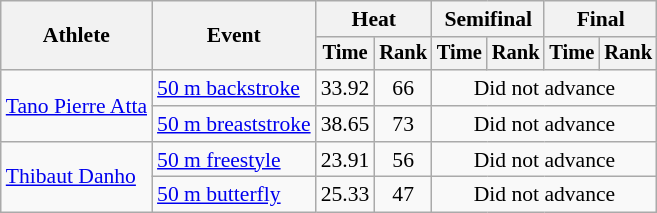<table class=wikitable style="font-size:90%">
<tr>
<th rowspan="2">Athlete</th>
<th rowspan="2">Event</th>
<th colspan="2">Heat</th>
<th colspan="2">Semifinal</th>
<th colspan="2">Final</th>
</tr>
<tr style="font-size:95%">
<th>Time</th>
<th>Rank</th>
<th>Time</th>
<th>Rank</th>
<th>Time</th>
<th>Rank</th>
</tr>
<tr align=center>
<td align=left rowspan=2><a href='#'>Tano Pierre Atta</a></td>
<td align=left><a href='#'>50 m backstroke</a></td>
<td>33.92</td>
<td>66</td>
<td colspan=4>Did not advance</td>
</tr>
<tr align=center>
<td align=left><a href='#'>50 m breaststroke</a></td>
<td>38.65</td>
<td>73</td>
<td colspan=4>Did not advance</td>
</tr>
<tr align=center>
<td align=left rowspan=2><a href='#'>Thibaut Danho</a></td>
<td align=left><a href='#'>50 m freestyle</a></td>
<td>23.91</td>
<td>56</td>
<td colspan=4>Did not advance</td>
</tr>
<tr align=center>
<td align=left><a href='#'>50 m butterfly</a></td>
<td>25.33</td>
<td>47</td>
<td colspan=4>Did not advance</td>
</tr>
</table>
